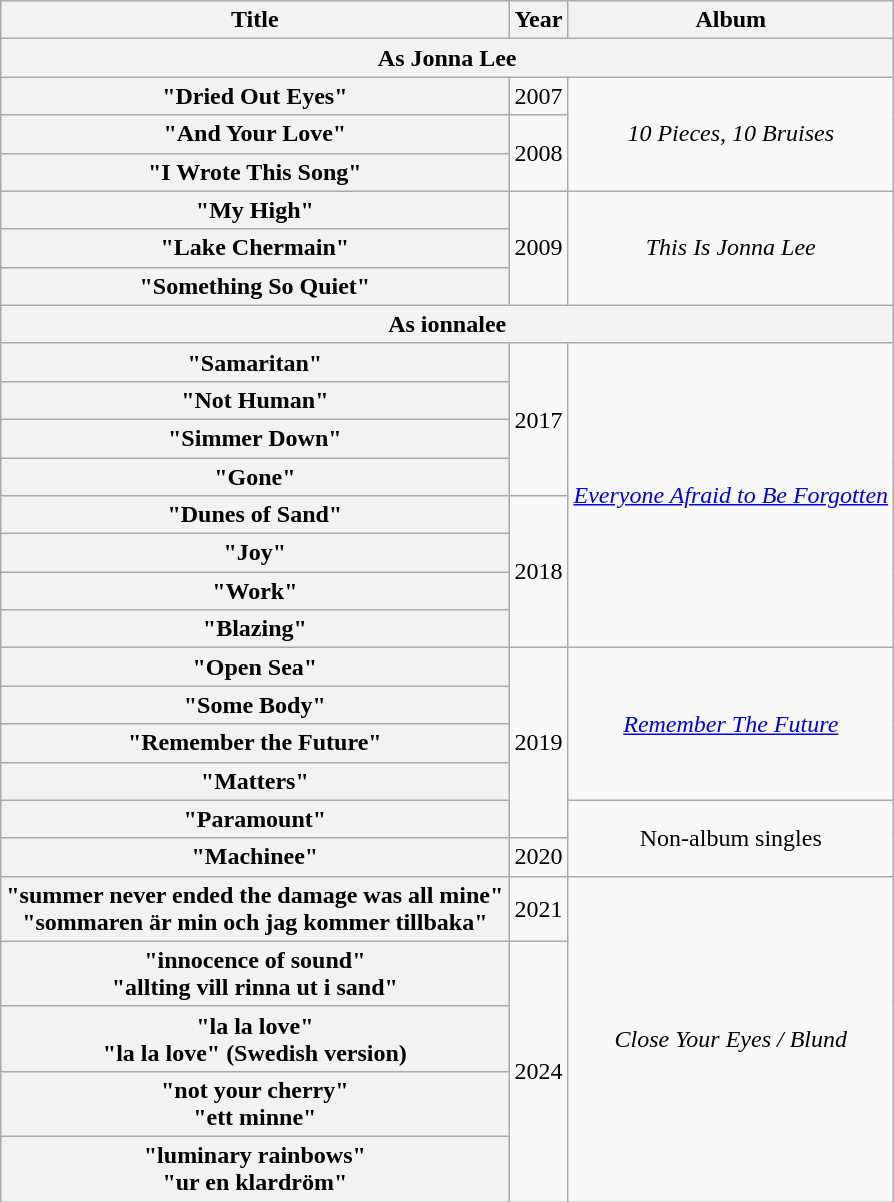<table class="wikitable plainrowheaders" style="text-align:center">
<tr>
<th>Title</th>
<th>Year</th>
<th>Album</th>
</tr>
<tr>
<th colspan="3">As Jonna Lee</th>
</tr>
<tr>
<th scope="row">"Dried Out Eyes"</th>
<td>2007</td>
<td rowspan="3"><em>10 Pieces, 10 Bruises</em></td>
</tr>
<tr>
<th scope="row">"And Your Love" </th>
<td rowspan="2">2008</td>
</tr>
<tr>
<th scope="row">"I Wrote This Song"</th>
</tr>
<tr>
<th scope="row">"My High"</th>
<td rowspan="3">2009</td>
<td rowspan="3"><em>This Is Jonna Lee</em></td>
</tr>
<tr>
<th scope="row">"Lake Chermain"</th>
</tr>
<tr>
<th scope="row">"Something So Quiet"</th>
</tr>
<tr>
<th colspan="3">As ionnalee</th>
</tr>
<tr>
<th scope="row">"Samaritan"</th>
<td rowspan="4">2017</td>
<td rowspan="8"><em><a href='#'>Everyone Afraid to Be Forgotten</a></em></td>
</tr>
<tr>
<th scope="row">"Not Human"</th>
</tr>
<tr>
<th scope="row">"Simmer Down"</th>
</tr>
<tr>
<th scope="row">"Gone"</th>
</tr>
<tr>
<th scope="row">"Dunes of Sand" </th>
<td rowspan="4">2018</td>
</tr>
<tr>
<th scope="row">"Joy"</th>
</tr>
<tr>
<th scope="row">"Work"</th>
</tr>
<tr>
<th scope="row">"Blazing"</th>
</tr>
<tr>
<th scope="row">"Open Sea"</th>
<td rowspan="5">2019</td>
<td rowspan="4"><em><a href='#'>Remember The Future</a></em></td>
</tr>
<tr>
<th scope="row">"Some Body"</th>
</tr>
<tr>
<th scope="row">"Remember the Future"</th>
</tr>
<tr>
<th scope="row">"Matters" </th>
</tr>
<tr>
<th scope="row">"Paramount"</th>
<td rowspan="2">Non-album singles</td>
</tr>
<tr>
<th scope="row">"Machinee"</th>
<td rowspan="1">2020</td>
</tr>
<tr>
<th scope="row">"summer never ended the damage was all mine"<br>"sommaren är min och jag kommer tillbaka"</th>
<td rowspan="1">2021</td>
<td rowspan="5"><em>Close Your Eyes / Blund</em></td>
</tr>
<tr>
<th scope="row">"innocence of sound"<br>"allting vill rinna ut i sand"</th>
<td rowspan="4">2024</td>
</tr>
<tr>
<th scope="row">"la la love"<br>"la la love" (Swedish version)</th>
</tr>
<tr>
<th scope="row">"not your cherry"<br>"ett minne"</th>
</tr>
<tr>
<th scope="row">"luminary rainbows"<br>"ur en klardröm"</th>
</tr>
</table>
